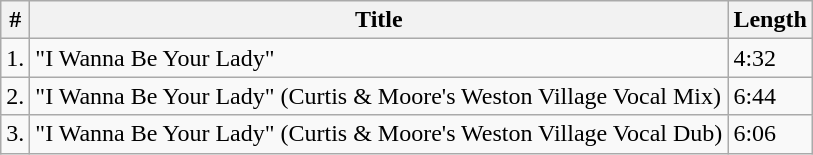<table class="wikitable">
<tr>
<th bgcolor="#ebf5ff" align="center">#</th>
<th bgcolor="#ebf5ff" align="center">Title</th>
<th bgcolor="#ebf5ff" align="center">Length</th>
</tr>
<tr>
<td>1.</td>
<td>"I Wanna Be Your Lady"</td>
<td>4:32</td>
</tr>
<tr>
<td>2.</td>
<td>"I Wanna Be Your Lady" (Curtis & Moore's Weston Village Vocal Mix)</td>
<td>6:44</td>
</tr>
<tr>
<td>3.</td>
<td>"I Wanna Be Your Lady" (Curtis & Moore's Weston Village Vocal Dub)</td>
<td>6:06</td>
</tr>
</table>
